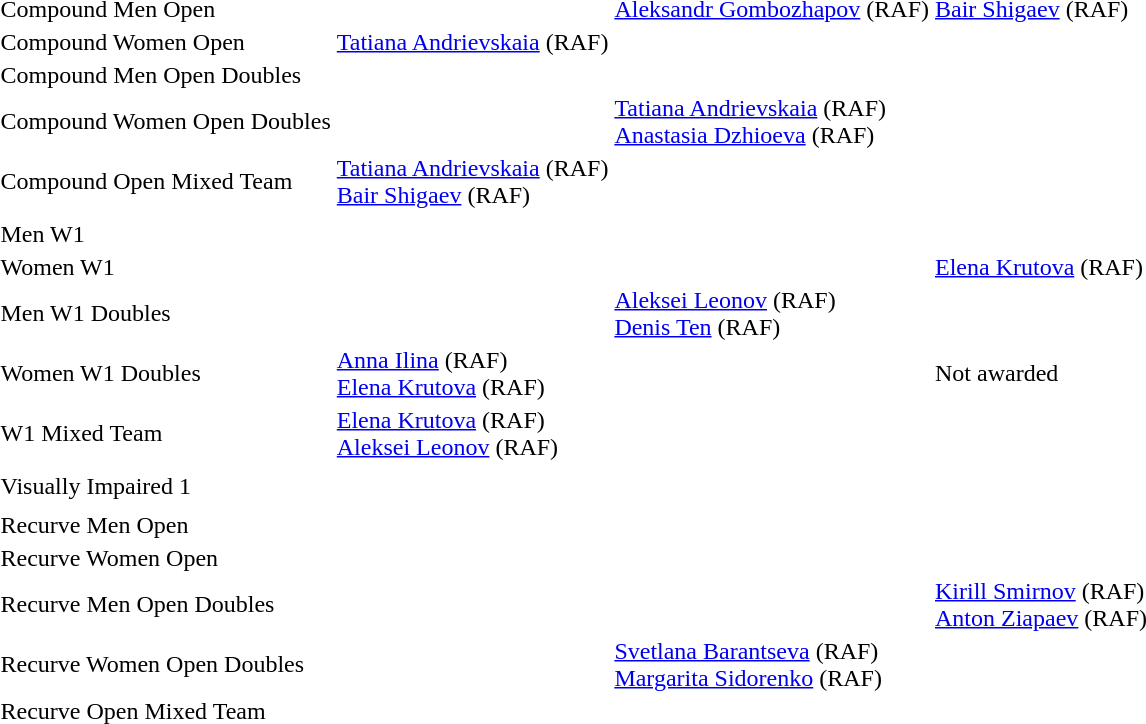<table>
<tr>
<td>Compound Men Open</td>
<td></td>
<td><span></span><a href='#'>Aleksandr Gombozhapov</a> <span>(<abbr>RAF</abbr>)</span></td>
<td><span></span><a href='#'>Bair Shigaev</a> <span>(<abbr>RAF</abbr>)</span></td>
</tr>
<tr>
<td>Compound Women Open</td>
<td><span></span><a href='#'>Tatiana Andrievskaia</a> <span>(<abbr>RAF</abbr>)</span></td>
<td></td>
<td></td>
</tr>
<tr>
<td>Compound Men Open Doubles</td>
<td><br></td>
<td><br></td>
<td><br></td>
</tr>
<tr>
<td>Compound Women Open Doubles</td>
<td><br></td>
<td><span></span><a href='#'>Tatiana Andrievskaia</a> <span>(<abbr>RAF</abbr>)</span><br><span></span><a href='#'>Anastasia Dzhioeva</a> <span>(<abbr>RAF</abbr>)</span></td>
<td><br></td>
</tr>
<tr>
<td>Compound Open Mixed Team</td>
<td><span></span><a href='#'>Tatiana Andrievskaia</a> <span>(<abbr>RAF</abbr>)</span><br><span></span><a href='#'>Bair Shigaev</a> <span>(<abbr>RAF</abbr>)</span></td>
<td><br></td>
<td><br></td>
</tr>
<tr>
<th colspan=4></th>
</tr>
<tr>
<td>Men W1</td>
<td></td>
<td></td>
<td></td>
</tr>
<tr>
<td>Women W1</td>
<td></td>
<td></td>
<td><span></span><a href='#'>Elena Krutova</a> <span>(<abbr>RAF</abbr>)</span></td>
</tr>
<tr>
<td>Men W1 Doubles</td>
<td><br></td>
<td><span></span><a href='#'>Aleksei Leonov</a> <span>(<abbr>RAF</abbr>)</span><br><span></span><a href='#'>Denis Ten</a> <span>(<abbr>RAF</abbr>)</span></td>
<td><br></td>
</tr>
<tr>
<td>Women W1 Doubles</td>
<td><span></span><a href='#'>Anna Ilina</a> <span>(<abbr>RAF</abbr>)</span><br><span></span><a href='#'>Elena Krutova</a> <span>(<abbr>RAF</abbr>)</span></td>
<td><br></td>
<td>Not awarded</td>
</tr>
<tr>
<td>W1 Mixed Team</td>
<td><span></span><a href='#'>Elena Krutova</a> <span>(<abbr>RAF</abbr>)</span><br><span></span><a href='#'>Aleksei Leonov</a> <span>(<abbr>RAF</abbr>)</span></td>
<td><br></td>
<td><br></td>
</tr>
<tr>
<th colspan=4></th>
</tr>
<tr>
<td>Visually Impaired 1</td>
<td></td>
<td></td>
<td></td>
</tr>
<tr>
<th colspan=4></th>
</tr>
<tr>
<td>Recurve Men Open</td>
<td></td>
<td></td>
<td></td>
</tr>
<tr>
<td>Recurve Women Open</td>
<td></td>
<td></td>
<td></td>
</tr>
<tr>
<td>Recurve Men Open Doubles</td>
<td><br></td>
<td><br></td>
<td><span></span><a href='#'>Kirill Smirnov</a> <span>(<abbr>RAF</abbr>)</span><br><span></span><a href='#'>Anton Ziapaev</a> <span>(<abbr>RAF</abbr>)</span></td>
</tr>
<tr>
<td>Recurve Women Open Doubles</td>
<td><br></td>
<td><span></span><a href='#'>Svetlana Barantseva</a> <span>(<abbr>RAF</abbr>)</span><br><span></span><a href='#'>Margarita Sidorenko</a> <span>(<abbr>RAF</abbr>)</span></td>
<td><br></td>
</tr>
<tr>
<td>Recurve Open Mixed Team</td>
<td><br></td>
<td><br></td>
<td><br></td>
</tr>
</table>
